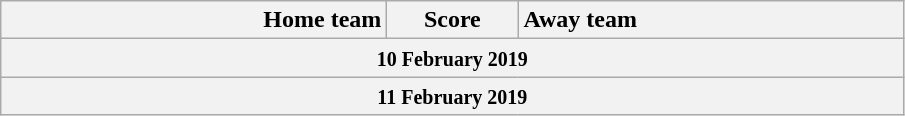<table class="wikitable" style="border-collapse: collapse;">
<tr>
<th style="text-align:right; width:250px">Home team</th>
<th style="width:80px">Score</th>
<th style="text-align:left; width:250px">Away team</th>
</tr>
<tr>
<th colspan="3" align="center"><small>10 February 2019</small><br></th>
</tr>
<tr>
<th colspan="3" align="center"><small>11 February 2019</small><br>

</th>
</tr>
</table>
